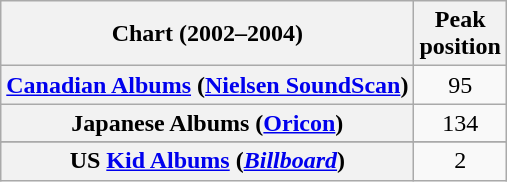<table class="wikitable sortable plainrowheaders">
<tr>
<th scope="col">Chart (2002–2004)</th>
<th scope="col">Peak<br>position</th>
</tr>
<tr>
<th scope="row"><a href='#'>Canadian Albums</a> (<a href='#'>Nielsen SoundScan</a>)</th>
<td align="center">95</td>
</tr>
<tr>
<th scope="row">Japanese Albums (<a href='#'>Oricon</a>)</th>
<td style="text-align:center;">134</td>
</tr>
<tr>
</tr>
<tr>
</tr>
<tr>
</tr>
<tr>
</tr>
<tr>
<th scope="row">US <a href='#'>Kid Albums</a> (<em><a href='#'>Billboard</a></em>)</th>
<td style="text-align:center;">2</td>
</tr>
</table>
